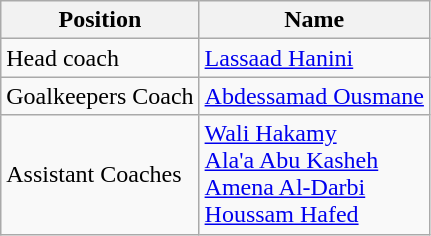<table class="wikitable">
<tr>
<th>Position</th>
<th>Name</th>
</tr>
<tr>
<td>Head coach</td>
<td> <a href='#'>Lassaad Hanini</a></td>
</tr>
<tr>
<td>Goalkeepers Coach</td>
<td> <a href='#'>Abdessamad Ousmane</a></td>
</tr>
<tr>
<td>Assistant Coaches</td>
<td> <a href='#'>Wali Hakamy</a><br> <a href='#'>Ala'a Abu Kasheh</a><br> <a href='#'>Amena Al-Darbi</a><br> <a href='#'>Houssam Hafed</a></td>
</tr>
</table>
